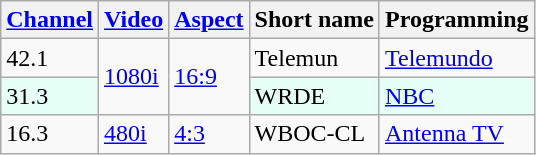<table class="wikitable">
<tr>
<th><a href='#'>Channel</a></th>
<th><a href='#'>Video</a></th>
<th><a href='#'>Aspect</a></th>
<th>Short name</th>
<th>Programming</th>
</tr>
<tr>
<td>42.1</td>
<td rowspan=2><a href='#'>1080i</a></td>
<td rowspan=2><a href='#'>16:9</a></td>
<td>Telemun</td>
<td><a href='#'>Telemundo</a></td>
</tr>
<tr style="background-color: #E6FFF7;">
<td>31.3</td>
<td>WRDE</td>
<td><a href='#'>NBC</a></td>
</tr>
<tr>
<td>16.3</td>
<td><a href='#'>480i</a></td>
<td><a href='#'>4:3</a></td>
<td>WBOC-CL</td>
<td><a href='#'>Antenna TV</a></td>
</tr>
</table>
